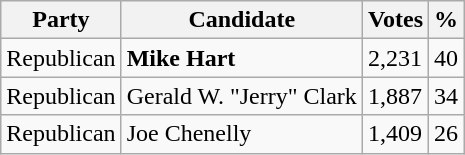<table class="wikitable">
<tr>
<th>Party</th>
<th>Candidate</th>
<th>Votes</th>
<th>%</th>
</tr>
<tr>
<td>Republican</td>
<td><strong>Mike Hart</strong></td>
<td>2,231</td>
<td>40</td>
</tr>
<tr>
<td>Republican</td>
<td>Gerald W. "Jerry" Clark</td>
<td>1,887</td>
<td>34</td>
</tr>
<tr>
<td>Republican</td>
<td>Joe Chenelly</td>
<td>1,409</td>
<td>26</td>
</tr>
</table>
